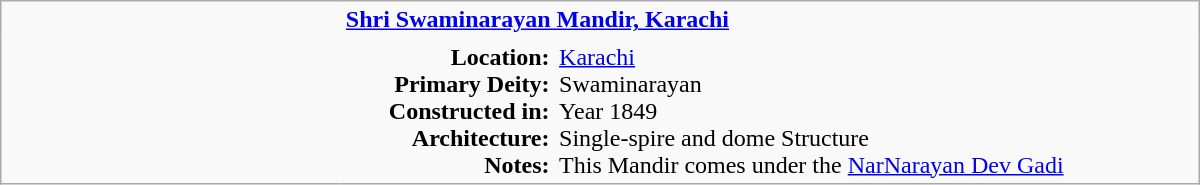<table class="wikitable plain" border="0" width="800">
<tr>
<td width="220px" rowspan="2" style="border:none;"></td>
<td valign="top" colspan=2 style="border:none;"><strong><a href='#'>Shri Swaminarayan Mandir, Karachi</a></strong></td>
</tr>
<tr>
<td valign="top" style="text-align:right; border:none;"><strong>Location:</strong><br><strong>Primary Deity:</strong><br><strong>Constructed in:</strong><br><strong>Architecture:</strong><br><strong>Notes:</strong></td>
<td valign="top" style="border:none;"><a href='#'>Karachi</a> <br>Swaminarayan <br>Year 1849 <br>Single-spire and dome Structure <br>This Mandir comes under the <a href='#'>NarNarayan Dev Gadi</a></td>
</tr>
</table>
